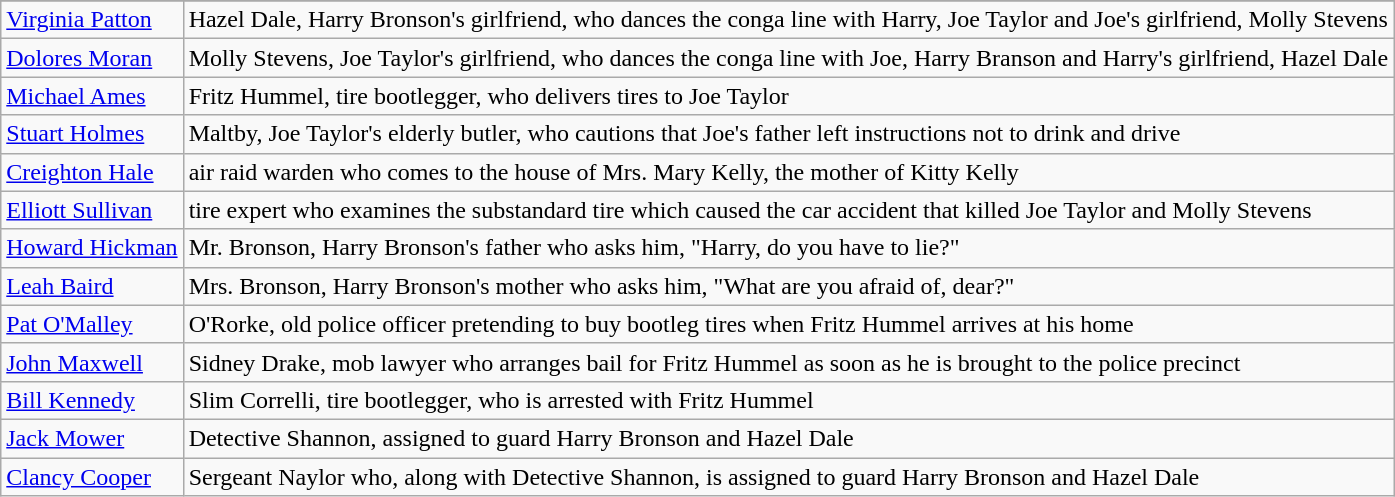<table class=wikitable>
<tr>
</tr>
<tr>
<td><a href='#'>Virginia Patton</a></td>
<td>Hazel Dale, Harry Bronson's girlfriend, who dances the conga line with Harry, Joe Taylor and Joe's girlfriend, Molly Stevens</td>
</tr>
<tr>
<td><a href='#'>Dolores Moran</a></td>
<td>Molly Stevens, Joe Taylor's girlfriend, who dances the conga line with Joe, Harry Branson and Harry's girlfriend, Hazel Dale</td>
</tr>
<tr>
<td><a href='#'>Michael Ames</a></td>
<td>Fritz Hummel, tire bootlegger, who delivers tires to Joe Taylor</td>
</tr>
<tr>
<td><a href='#'>Stuart Holmes</a></td>
<td>Maltby, Joe Taylor's elderly butler, who cautions that Joe's father left instructions not to drink and drive</td>
</tr>
<tr>
<td><a href='#'>Creighton Hale</a></td>
<td>air raid warden who comes to the house of Mrs. Mary Kelly, the mother of Kitty Kelly</td>
</tr>
<tr>
<td><a href='#'>Elliott Sullivan</a></td>
<td>tire expert who examines the substandard tire which caused the car accident that killed Joe Taylor and Molly Stevens</td>
</tr>
<tr>
<td><a href='#'>Howard Hickman</a></td>
<td>Mr. Bronson, Harry Bronson's father who asks him, "Harry, do you have to lie?"</td>
</tr>
<tr>
<td><a href='#'>Leah Baird</a></td>
<td>Mrs. Bronson, Harry Bronson's mother who asks him, "What are you afraid of, dear?"</td>
</tr>
<tr>
<td><a href='#'>Pat O'Malley</a></td>
<td>O'Rorke, old police officer pretending to buy bootleg tires when Fritz Hummel arrives at his home</td>
</tr>
<tr>
<td><a href='#'>John Maxwell</a></td>
<td>Sidney Drake, mob lawyer who arranges bail for Fritz Hummel as soon as he is brought to the police precinct</td>
</tr>
<tr>
<td><a href='#'>Bill Kennedy</a></td>
<td>Slim Correlli, tire bootlegger, who is arrested with Fritz Hummel</td>
</tr>
<tr>
<td><a href='#'>Jack Mower</a></td>
<td>Detective Shannon, assigned to guard Harry Bronson and Hazel Dale</td>
</tr>
<tr>
<td><a href='#'>Clancy Cooper</a></td>
<td>Sergeant Naylor who, along with Detective Shannon, is assigned to guard Harry Bronson and Hazel Dale</td>
</tr>
</table>
